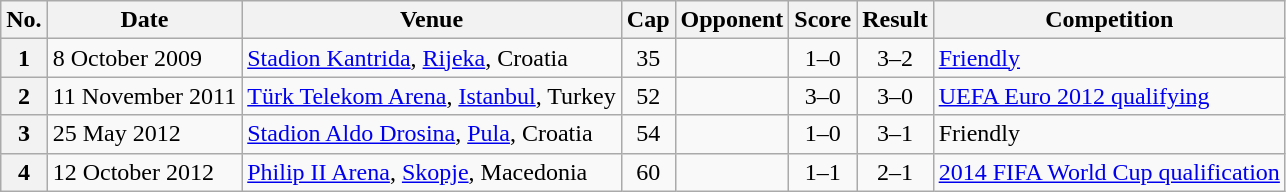<table class="wikitable sortable" align=center>
<tr>
<th>No.</th>
<th>Date</th>
<th>Venue</th>
<th>Cap</th>
<th>Opponent</th>
<th>Score</th>
<th>Result</th>
<th>Competition</th>
</tr>
<tr>
<th><strong>1</strong></th>
<td>8 October 2009</td>
<td><a href='#'>Stadion Kantrida</a>, <a href='#'>Rijeka</a>, Croatia</td>
<td align=center>35</td>
<td></td>
<td align=center>1–0</td>
<td align="center">3–2</td>
<td><a href='#'>Friendly</a></td>
</tr>
<tr>
<th><strong>2</strong></th>
<td>11 November 2011</td>
<td><a href='#'>Türk Telekom Arena</a>, <a href='#'>Istanbul</a>, Turkey</td>
<td align=center>52</td>
<td></td>
<td align=center>3–0</td>
<td align="center">3–0</td>
<td><a href='#'>UEFA Euro 2012 qualifying</a></td>
</tr>
<tr>
<th><strong>3</strong></th>
<td>25 May 2012</td>
<td><a href='#'>Stadion Aldo Drosina</a>, <a href='#'>Pula</a>, Croatia</td>
<td align=center>54</td>
<td></td>
<td align=center>1–0</td>
<td align="center">3–1</td>
<td>Friendly</td>
</tr>
<tr>
<th><strong>4</strong></th>
<td>12 October 2012</td>
<td><a href='#'>Philip II Arena</a>, <a href='#'>Skopje</a>, Macedonia</td>
<td align=center>60</td>
<td></td>
<td align=center>1–1</td>
<td align="center">2–1</td>
<td><a href='#'>2014 FIFA World Cup qualification</a></td>
</tr>
</table>
